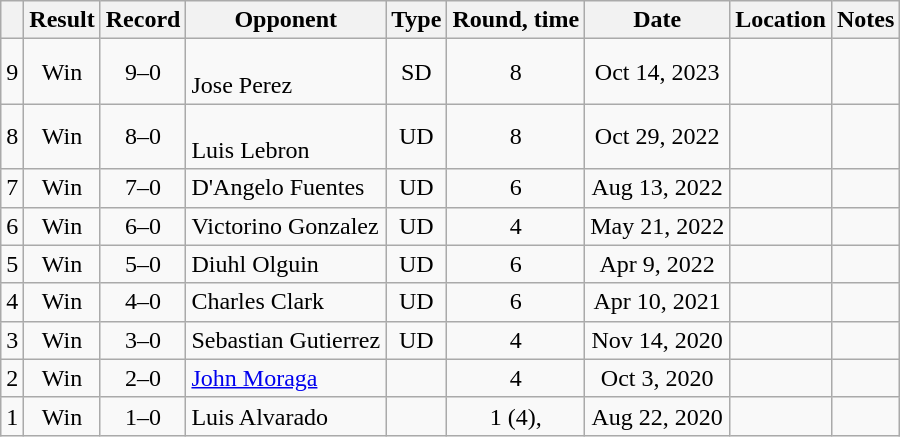<table class="wikitable" style="text-align:center">
<tr>
<th></th>
<th>Result</th>
<th>Record</th>
<th>Opponent</th>
<th>Type</th>
<th>Round, time</th>
<th>Date</th>
<th>Location</th>
<th>Notes</th>
</tr>
<tr>
<td>9</td>
<td> Win</td>
<td>9–0</td>
<td style="text-align:left;"><br>Jose Perez</td>
<td>SD</td>
<td>8</td>
<td>Oct 14, 2023</td>
<td style="text-align:left;"><br></td>
<td></td>
</tr>
<tr>
<td>8</td>
<td>Win</td>
<td>8–0</td>
<td style="text-align:left;"><br>Luis Lebron</td>
<td>UD</td>
<td>8</td>
<td>Oct 29, 2022</td>
<td style="text-align:left;"></td>
<td></td>
</tr>
<tr>
<td>7</td>
<td>Win</td>
<td>7–0</td>
<td style="text-align:left;">D'Angelo Fuentes</td>
<td>UD</td>
<td>6</td>
<td>Aug 13, 2022</td>
<td style="text-align:left;"></td>
<td></td>
</tr>
<tr>
<td>6</td>
<td>Win</td>
<td>6–0</td>
<td style="text-align:left;">Victorino Gonzalez</td>
<td>UD</td>
<td>4</td>
<td>May 21, 2022</td>
<td style="text-align:left;"></td>
<td></td>
</tr>
<tr>
<td>5</td>
<td>Win</td>
<td>5–0</td>
<td style="text-align:left;">Diuhl Olguin</td>
<td>UD</td>
<td>6</td>
<td>Apr 9, 2022</td>
<td style="text-align:left;"></td>
<td></td>
</tr>
<tr>
<td>4</td>
<td>Win</td>
<td>4–0</td>
<td align=left>Charles Clark</td>
<td>UD</td>
<td>6</td>
<td>Apr 10, 2021</td>
<td align=left></td>
<td></td>
</tr>
<tr>
<td>3</td>
<td>Win</td>
<td>3–0</td>
<td align=left>Sebastian Gutierrez</td>
<td>UD</td>
<td>4</td>
<td>Nov 14, 2020</td>
<td align=left></td>
<td></td>
</tr>
<tr>
<td>2</td>
<td>Win</td>
<td>2–0</td>
<td align=left><a href='#'>John Moraga</a></td>
<td></td>
<td>4</td>
<td>Oct 3, 2020</td>
<td align=left></td>
<td></td>
</tr>
<tr>
<td>1</td>
<td>Win</td>
<td>1–0</td>
<td align=left>Luis Alvarado</td>
<td></td>
<td>1 (4), </td>
<td>Aug 22, 2020</td>
<td align=left></td>
<td></td>
</tr>
</table>
